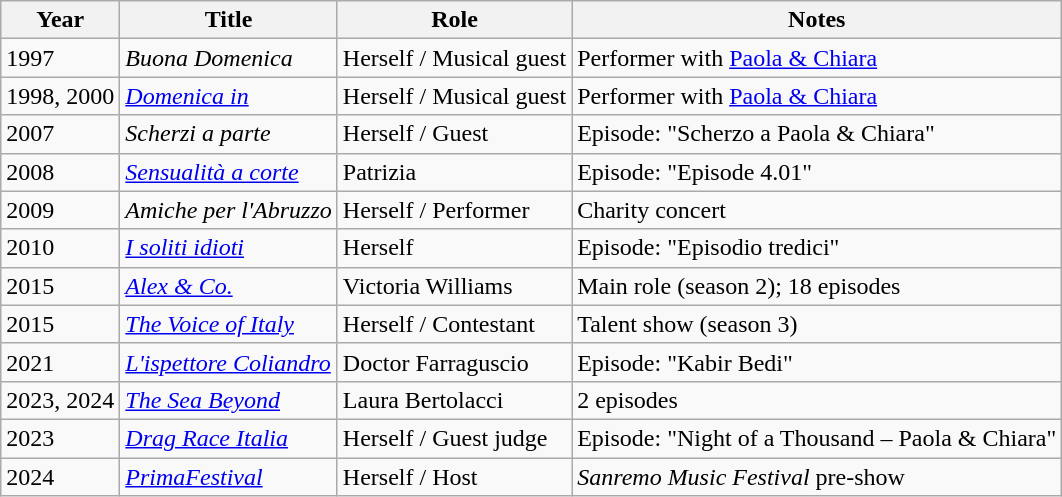<table class="wikitable">
<tr>
<th>Year</th>
<th>Title</th>
<th>Role</th>
<th>Notes</th>
</tr>
<tr>
<td>1997</td>
<td><em>Buona Domenica</em></td>
<td>Herself / Musical guest</td>
<td>Performer with <a href='#'>Paola & Chiara</a></td>
</tr>
<tr>
<td>1998, 2000</td>
<td><em><a href='#'>Domenica in</a></em></td>
<td>Herself / Musical guest</td>
<td>Performer with <a href='#'>Paola & Chiara</a></td>
</tr>
<tr>
<td>2007</td>
<td><em>Scherzi a parte</em></td>
<td>Herself / Guest</td>
<td>Episode: "Scherzo a Paola & Chiara"</td>
</tr>
<tr>
<td>2008</td>
<td><em><a href='#'>Sensualità a corte</a></em></td>
<td>Patrizia</td>
<td>Episode: "Episode 4.01"</td>
</tr>
<tr>
<td>2009</td>
<td><em>Amiche per l'Abruzzo</em></td>
<td>Herself / Performer</td>
<td>Charity concert</td>
</tr>
<tr>
<td>2010</td>
<td><em><a href='#'>I soliti idioti</a></em></td>
<td>Herself</td>
<td>Episode: "Episodio tredici"</td>
</tr>
<tr>
<td>2015</td>
<td><em><a href='#'>Alex & Co.</a></em></td>
<td>Victoria Williams</td>
<td>Main role (season 2); 18 episodes</td>
</tr>
<tr>
<td>2015</td>
<td><em><a href='#'>The Voice of Italy</a></em></td>
<td>Herself / Contestant</td>
<td>Talent show (season 3)</td>
</tr>
<tr>
<td>2021</td>
<td><em><a href='#'>L'ispettore Coliandro</a></em></td>
<td>Doctor Farraguscio</td>
<td>Episode: "Kabir Bedi"</td>
</tr>
<tr>
<td>2023, 2024</td>
<td><em><a href='#'>The Sea Beyond</a></em></td>
<td>Laura Bertolacci</td>
<td>2 episodes</td>
</tr>
<tr>
<td>2023</td>
<td><em><a href='#'>Drag Race Italia</a></em></td>
<td>Herself / Guest judge</td>
<td>Episode: "Night of a Thousand – Paola & Chiara"</td>
</tr>
<tr>
<td>2024</td>
<td><em><a href='#'>PrimaFestival</a></em></td>
<td>Herself / Host</td>
<td><em>Sanremo Music Festival</em> pre-show</td>
</tr>
</table>
